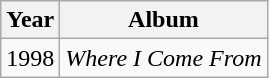<table class="wikitable">
<tr>
<th>Year</th>
<th>Album</th>
</tr>
<tr>
<td>1998</td>
<td><em>Where I Come From</em></td>
</tr>
</table>
